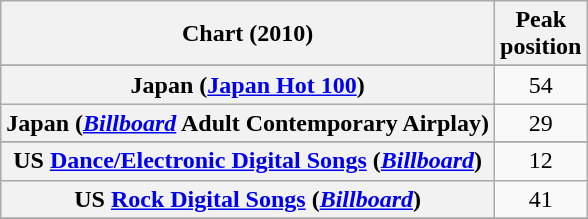<table class="wikitable sortable plainrowheaders">
<tr>
<th scope="col">Chart (2010)</th>
<th scope="col">Peak<br>position</th>
</tr>
<tr>
</tr>
<tr>
</tr>
<tr>
</tr>
<tr>
<th scope="row">Japan (<a href='#'>Japan Hot 100</a>)</th>
<td align="center">54</td>
</tr>
<tr>
<th scope="row">Japan (<em><a href='#'>Billboard</a></em> Adult Contemporary Airplay)</th>
<td align="center">29</td>
</tr>
<tr>
</tr>
<tr>
</tr>
<tr>
</tr>
<tr>
</tr>
<tr>
</tr>
<tr>
<th scope="row">US <a href='#'>Dance/Electronic Digital Songs</a> (<em><a href='#'>Billboard</a></em>)</th>
<td style="text-align:center;">12</td>
</tr>
<tr>
<th scope="row">US <a href='#'>Rock Digital Songs</a> (<em><a href='#'>Billboard</a></em>)</th>
<td style="text-align:center;">41</td>
</tr>
<tr>
</tr>
</table>
